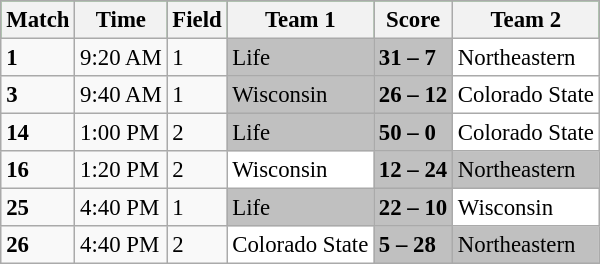<table class="wikitable" style="margin:0.5em auto; font-size:95%">
<tr bgcolor="#008B00">
<th>Match</th>
<th>Time</th>
<th>Field</th>
<th>Team 1</th>
<th>Score</th>
<th>Team 2</th>
</tr>
<tr>
<td><strong>1</strong></td>
<td>9:20 AM</td>
<td>1</td>
<td bgcolor="silver">Life</td>
<td bgcolor="silver"><strong>31 – 7</strong></td>
<td bgcolor="white">Northeastern</td>
</tr>
<tr>
<td><strong>3</strong></td>
<td>9:40 AM</td>
<td>1</td>
<td bgcolor="silver">Wisconsin</td>
<td bgcolor="silver"><strong>26 – 12</strong></td>
<td bgcolor="white">Colorado State</td>
</tr>
<tr>
<td><strong>14</strong></td>
<td>1:00 PM</td>
<td>2</td>
<td bgcolor="silver">Life</td>
<td bgcolor="silver"><strong>50 – 0</strong></td>
<td bgcolor="white">Colorado State</td>
</tr>
<tr>
<td><strong>16</strong></td>
<td>1:20 PM</td>
<td>2</td>
<td bgcolor="white">Wisconsin</td>
<td bgcolor="silver"><strong>12 – 24</strong></td>
<td bgcolor="silver">Northeastern</td>
</tr>
<tr>
<td><strong>25</strong></td>
<td>4:40 PM</td>
<td>1</td>
<td bgcolor="silver">Life</td>
<td bgcolor="silver"><strong>22 – 10</strong></td>
<td bgcolor="white">Wisconsin</td>
</tr>
<tr>
<td><strong>26</strong></td>
<td>4:40 PM</td>
<td>2</td>
<td bgcolor="white">Colorado State</td>
<td bgcolor="silver"><strong>5 – 28</strong></td>
<td bgcolor="silver">Northeastern</td>
</tr>
</table>
